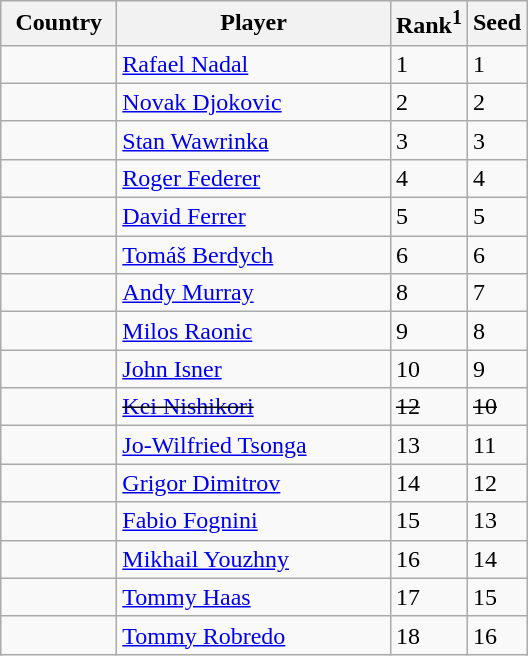<table class="wikitable" border="1">
<tr>
<th width="70">Country</th>
<th width="175">Player</th>
<th>Rank<sup>1</sup></th>
<th>Seed</th>
</tr>
<tr>
<td></td>
<td><a href='#'>Rafael Nadal</a></td>
<td>1</td>
<td>1</td>
</tr>
<tr>
<td></td>
<td><a href='#'>Novak Djokovic</a></td>
<td>2</td>
<td>2</td>
</tr>
<tr>
<td></td>
<td><a href='#'>Stan Wawrinka</a></td>
<td>3</td>
<td>3</td>
</tr>
<tr>
<td></td>
<td><a href='#'>Roger Federer</a></td>
<td>4</td>
<td>4</td>
</tr>
<tr>
<td></td>
<td><a href='#'>David Ferrer</a></td>
<td>5</td>
<td>5</td>
</tr>
<tr>
<td></td>
<td><a href='#'>Tomáš Berdych</a></td>
<td>6</td>
<td>6</td>
</tr>
<tr>
<td></td>
<td><a href='#'>Andy Murray</a></td>
<td>8</td>
<td>7</td>
</tr>
<tr>
<td></td>
<td><a href='#'>Milos Raonic</a></td>
<td>9</td>
<td>8</td>
</tr>
<tr>
<td></td>
<td><a href='#'>John Isner</a></td>
<td>10</td>
<td>9</td>
</tr>
<tr>
<td><s></s></td>
<td><s><a href='#'>Kei Nishikori</a></s></td>
<td><s>12</s></td>
<td><s>10</s></td>
</tr>
<tr>
<td></td>
<td><a href='#'>Jo-Wilfried Tsonga</a></td>
<td>13</td>
<td>11</td>
</tr>
<tr>
<td></td>
<td><a href='#'>Grigor Dimitrov</a></td>
<td>14</td>
<td>12</td>
</tr>
<tr>
<td></td>
<td><a href='#'>Fabio Fognini</a></td>
<td>15</td>
<td>13</td>
</tr>
<tr>
<td></td>
<td><a href='#'>Mikhail Youzhny</a></td>
<td>16</td>
<td>14</td>
</tr>
<tr>
<td></td>
<td><a href='#'>Tommy Haas</a></td>
<td>17</td>
<td>15</td>
</tr>
<tr>
<td></td>
<td><a href='#'>Tommy Robredo</a></td>
<td>18</td>
<td>16</td>
</tr>
</table>
